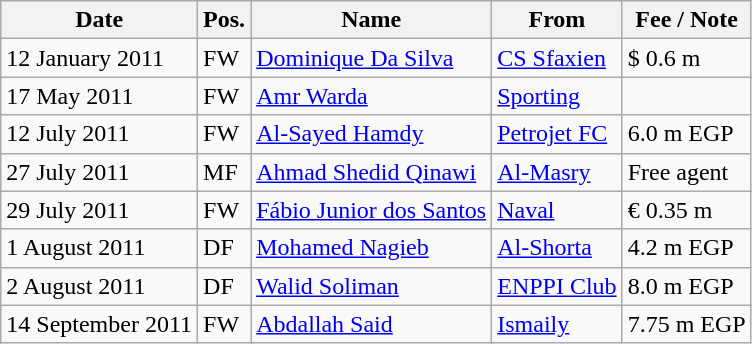<table class="wikitable">
<tr>
<th>Date</th>
<th>Pos.</th>
<th>Name</th>
<th>From</th>
<th>Fee / Note</th>
</tr>
<tr>
<td>12 January 2011</td>
<td>FW</td>
<td> <a href='#'>Dominique Da Silva</a></td>
<td> <a href='#'>CS Sfaxien</a></td>
<td>$ 0.6 m</td>
</tr>
<tr>
<td>17 May 2011</td>
<td>FW</td>
<td> <a href='#'>Amr Warda</a></td>
<td> <a href='#'>Sporting</a></td>
<td></td>
</tr>
<tr>
<td>12 July 2011</td>
<td>FW</td>
<td> <a href='#'>Al-Sayed Hamdy</a></td>
<td> <a href='#'>Petrojet FC</a></td>
<td>6.0 m EGP</td>
</tr>
<tr>
<td>27 July 2011</td>
<td>MF</td>
<td> <a href='#'>Ahmad Shedid Qinawi</a></td>
<td> <a href='#'>Al-Masry</a></td>
<td>Free agent</td>
</tr>
<tr>
<td>29 July 2011</td>
<td>FW</td>
<td> <a href='#'>Fábio Junior dos Santos</a></td>
<td> <a href='#'>Naval</a></td>
<td>€ 0.35 m</td>
</tr>
<tr>
<td>1 August 2011</td>
<td>DF</td>
<td> <a href='#'>Mohamed Nagieb</a></td>
<td> <a href='#'>Al-Shorta</a></td>
<td>4.2 m EGP</td>
</tr>
<tr>
<td>2 August 2011</td>
<td>DF</td>
<td> <a href='#'>Walid Soliman</a></td>
<td> <a href='#'>ENPPI Club</a></td>
<td>8.0 m EGP</td>
</tr>
<tr>
<td>14 September 2011</td>
<td>FW</td>
<td> <a href='#'>Abdallah Said</a></td>
<td> <a href='#'>Ismaily</a></td>
<td>7.75 m EGP</td>
</tr>
</table>
